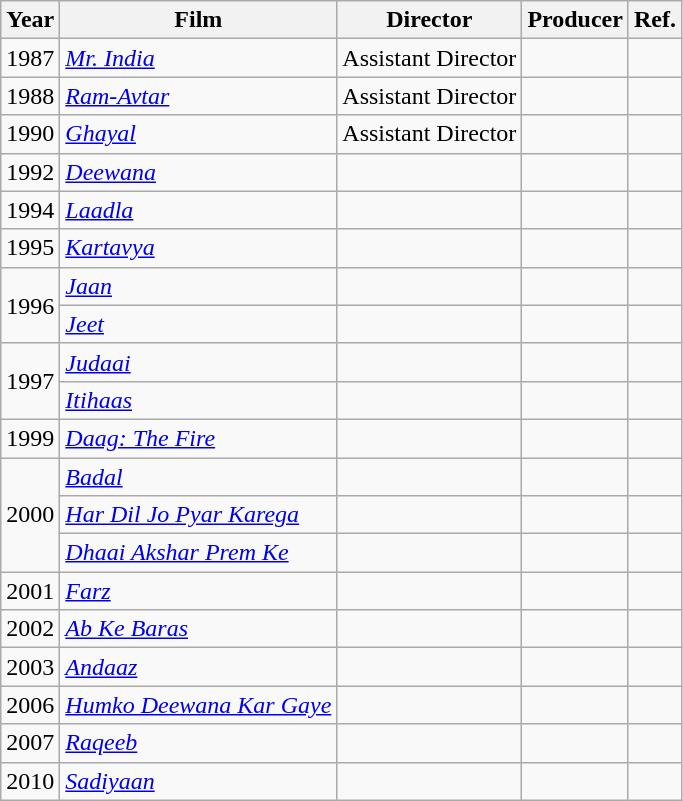<table class="wikitable">
<tr>
<th>Year</th>
<th>Film</th>
<th>Director</th>
<th>Producer</th>
<th>Ref.</th>
</tr>
<tr>
<td>1987</td>
<td><a href='#'><em>Mr. India</em></a></td>
<td>Assistant Director</td>
<td></td>
<td></td>
</tr>
<tr>
<td>1988</td>
<td><em><a href='#'>Ram-Avtar</a></em></td>
<td>Assistant Director</td>
<td></td>
<td></td>
</tr>
<tr>
<td>1990</td>
<td><a href='#'><em>Ghayal</em></a></td>
<td>Assistant Director</td>
<td></td>
<td></td>
</tr>
<tr>
<td>1992</td>
<td><a href='#'><em>Deewana</em></a></td>
<td></td>
<td></td>
<td></td>
</tr>
<tr>
<td>1994</td>
<td><a href='#'><em>Laadla</em></a></td>
<td></td>
<td></td>
<td></td>
</tr>
<tr>
<td>1995</td>
<td><a href='#'><em>Kartavya</em></a></td>
<td></td>
<td></td>
<td></td>
</tr>
<tr>
<td rowspan="2">1996</td>
<td><a href='#'><em>Jaan</em></a></td>
<td></td>
<td></td>
<td></td>
</tr>
<tr>
<td><a href='#'><em>Jeet</em></a></td>
<td></td>
<td></td>
<td></td>
</tr>
<tr>
<td rowspan="2">1997</td>
<td><a href='#'><em>Judaai</em></a></td>
<td></td>
<td></td>
<td></td>
</tr>
<tr>
<td><a href='#'><em>Itihaas</em></a></td>
<td></td>
<td></td>
<td></td>
</tr>
<tr>
<td>1999</td>
<td><em><a href='#'>Daag: The Fire</a></em></td>
<td></td>
<td></td>
<td></td>
</tr>
<tr>
<td rowspan="3">2000</td>
<td><em><a href='#'>Badal</a></em></td>
<td></td>
<td></td>
<td></td>
</tr>
<tr>
<td><em><a href='#'>Har Dil Jo Pyar Karega</a></em></td>
<td></td>
<td></td>
<td></td>
</tr>
<tr>
<td><em><a href='#'>Dhaai Akshar Prem Ke</a></em></td>
<td></td>
<td></td>
<td></td>
</tr>
<tr>
<td>2001</td>
<td><em><a href='#'>Farz</a></em></td>
<td></td>
<td></td>
<td></td>
</tr>
<tr>
<td>2002</td>
<td><em><a href='#'>Ab Ke Baras</a></em></td>
<td></td>
<td></td>
<td></td>
</tr>
<tr>
<td>2003</td>
<td><em><a href='#'>Andaaz</a></em></td>
<td></td>
<td></td>
<td></td>
</tr>
<tr>
<td>2006</td>
<td><em><a href='#'>Humko Deewana Kar Gaye</a></em></td>
<td></td>
<td></td>
<td></td>
</tr>
<tr>
<td>2007</td>
<td><em><a href='#'>Raqeeb</a></em></td>
<td></td>
<td></td>
<td></td>
</tr>
<tr>
<td>2010</td>
<td><em><a href='#'>Sadiyaan</a></em></td>
<td></td>
<td></td>
<td></td>
</tr>
</table>
